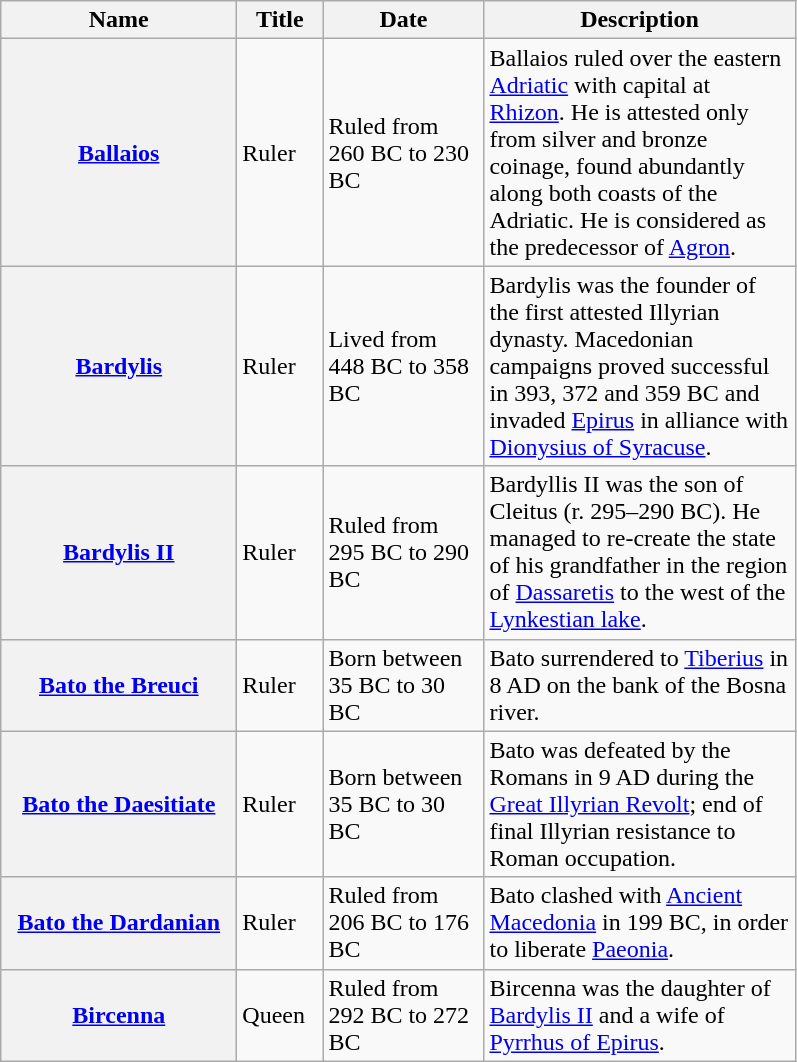<table class="wikitable sortable">
<tr>
<th scope="col" style="width: 150px;">Name</th>
<th scope="col" style="width: 50px;">Title</th>
<th scope="col" style="width: 100px;">Date</th>
<th scope="col" style="width: 200px;">Description</th>
</tr>
<tr>
<th><a href='#'>Ballaios</a></th>
<td>Ruler</td>
<td>Ruled from  260 BC to 230 BC</td>
<td>Ballaios ruled over the eastern <a href='#'>Adriatic</a> with capital at <a href='#'>Rhizon</a>. He is attested only from silver and bronze coinage, found abundantly along both coasts of the Adriatic. He is considered as the predecessor of <a href='#'>Agron</a>.</td>
</tr>
<tr>
<th><a href='#'>Bardylis</a></th>
<td>Ruler</td>
<td>Lived from  448 BC to 358 BC</td>
<td>Bardylis was the founder of the first attested Illyrian dynasty. Macedonian campaigns proved successful in 393, 372 and 359 BC and invaded <a href='#'>Epirus</a> in alliance with <a href='#'>Dionysius of Syracuse</a>.</td>
</tr>
<tr>
<th><a href='#'>Bardylis II</a></th>
<td>Ruler</td>
<td>Ruled from  295 BC to 290 BC</td>
<td>Bardyllis II was the son of Cleitus (r. 295–290 BC). He managed to re-create the state of his grandfather in the region of <a href='#'>Dassaretis</a> to the west of the <a href='#'>Lynkestian lake</a>.</td>
</tr>
<tr>
<th><a href='#'>Bato the Breuci</a></th>
<td>Ruler</td>
<td>Born between  35 BC to 30 BC</td>
<td>Bato surrendered to <a href='#'>Tiberius</a> in 8 AD on the bank of the Bosna river.</td>
</tr>
<tr>
<th><a href='#'>Bato the Daesitiate</a></th>
<td>Ruler</td>
<td>Born between  35 BC to 30 BC</td>
<td>Bato was defeated by the Romans in 9 AD during the <a href='#'>Great Illyrian Revolt</a>; end of final Illyrian resistance to Roman occupation.</td>
</tr>
<tr>
<th><a href='#'>Bato the Dardanian</a></th>
<td>Ruler</td>
<td>Ruled from  206 BC to 176 BC</td>
<td>Bato clashed with <a href='#'>Ancient Macedonia</a> in 199 BC, in order to liberate <a href='#'>Paeonia</a>.</td>
</tr>
<tr>
<th><a href='#'>Bircenna</a></th>
<td>Queen</td>
<td>Ruled from  292 BC to 272 BC</td>
<td>Bircenna was the daughter of <a href='#'>Bardylis II</a> and a wife of <a href='#'>Pyrrhus of Epirus</a>.</td>
</tr>
</table>
